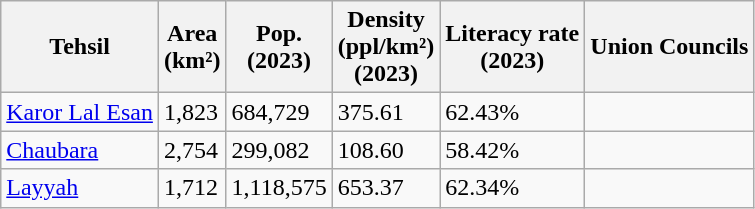<table class="wikitable sortable static-row-numbers static-row-header-hash">
<tr>
<th>Tehsil</th>
<th>Area<br>(km²)</th>
<th>Pop.<br>(2023)</th>
<th>Density<br>(ppl/km²)<br>(2023)</th>
<th>Literacy rate<br>(2023)</th>
<th>Union Councils</th>
</tr>
<tr>
<td><a href='#'>Karor Lal Esan</a></td>
<td>1,823</td>
<td>684,729</td>
<td>375.61</td>
<td>62.43%</td>
<td></td>
</tr>
<tr>
<td><a href='#'>Chaubara</a></td>
<td>2,754</td>
<td>299,082</td>
<td>108.60</td>
<td>58.42%</td>
<td></td>
</tr>
<tr>
<td><a href='#'>Layyah</a></td>
<td>1,712</td>
<td>1,118,575</td>
<td>653.37</td>
<td>62.34%</td>
<td></td>
</tr>
</table>
